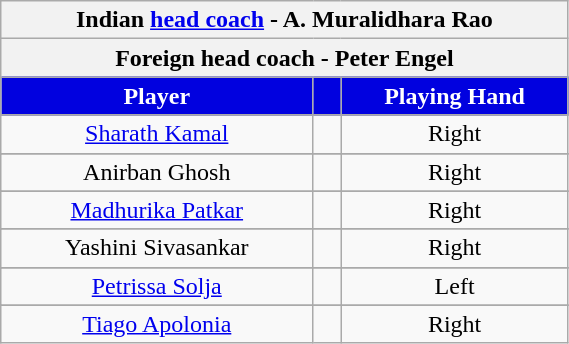<table class="wikitable sortable" style="width:30%;">
<tr>
<th colspan="3">Indian <a href='#'>head coach</a> - A. Muralidhara Rao</th>
</tr>
<tr>
<th colspan="3">Foreign head coach -   Peter Engel</th>
</tr>
<tr>
<th style="color:#fff; background:#0101df;">Player</th>
<th style= "width:5%; color:#fff; background:#0101df;"></th>
<th style= "width:40%;color:#fff; background:#0101df;">Playing Hand</th>
</tr>
<tr>
</tr>
<tr align="center">
<td><a href='#'>Sharath Kamal</a></td>
<td></td>
<td>Right</td>
</tr>
<tr>
</tr>
<tr align="center">
<td>Anirban Ghosh</td>
<td></td>
<td>Right</td>
</tr>
<tr>
</tr>
<tr align="center">
<td><a href='#'>Madhurika Patkar</a></td>
<td></td>
<td>Right</td>
</tr>
<tr>
</tr>
<tr align="center">
<td>Yashini Sivasankar</td>
<td></td>
<td>Right</td>
</tr>
<tr>
</tr>
<tr align="center">
<td><a href='#'>Petrissa Solja</a></td>
<td></td>
<td>Left</td>
</tr>
<tr>
</tr>
<tr align="center">
<td><a href='#'>Tiago Apolonia</a></td>
<td></td>
<td>Right</td>
</tr>
</table>
